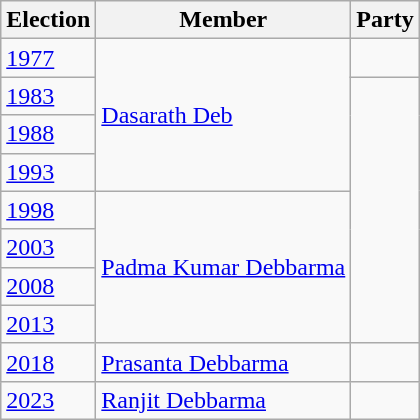<table class="wikitable sortable">
<tr>
<th>Election</th>
<th>Member</th>
<th colspan=2>Party</th>
</tr>
<tr>
<td><a href='#'>1977</a></td>
<td rowspan=4><a href='#'>Dasarath Deb</a></td>
<td></td>
</tr>
<tr>
<td><a href='#'>1983</a></td>
</tr>
<tr>
<td><a href='#'>1988</a></td>
</tr>
<tr>
<td><a href='#'>1993</a></td>
</tr>
<tr>
<td><a href='#'>1998</a></td>
<td rowspan=4><a href='#'>Padma Kumar Debbarma</a></td>
</tr>
<tr>
<td><a href='#'>2003</a></td>
</tr>
<tr>
<td><a href='#'>2008</a></td>
</tr>
<tr>
<td><a href='#'>2013</a></td>
</tr>
<tr>
<td><a href='#'>2018</a></td>
<td><a href='#'>Prasanta Debbarma</a></td>
<td></td>
</tr>
<tr>
<td><a href='#'>2023</a></td>
<td><a href='#'>Ranjit Debbarma</a></td>
<td></td>
</tr>
</table>
